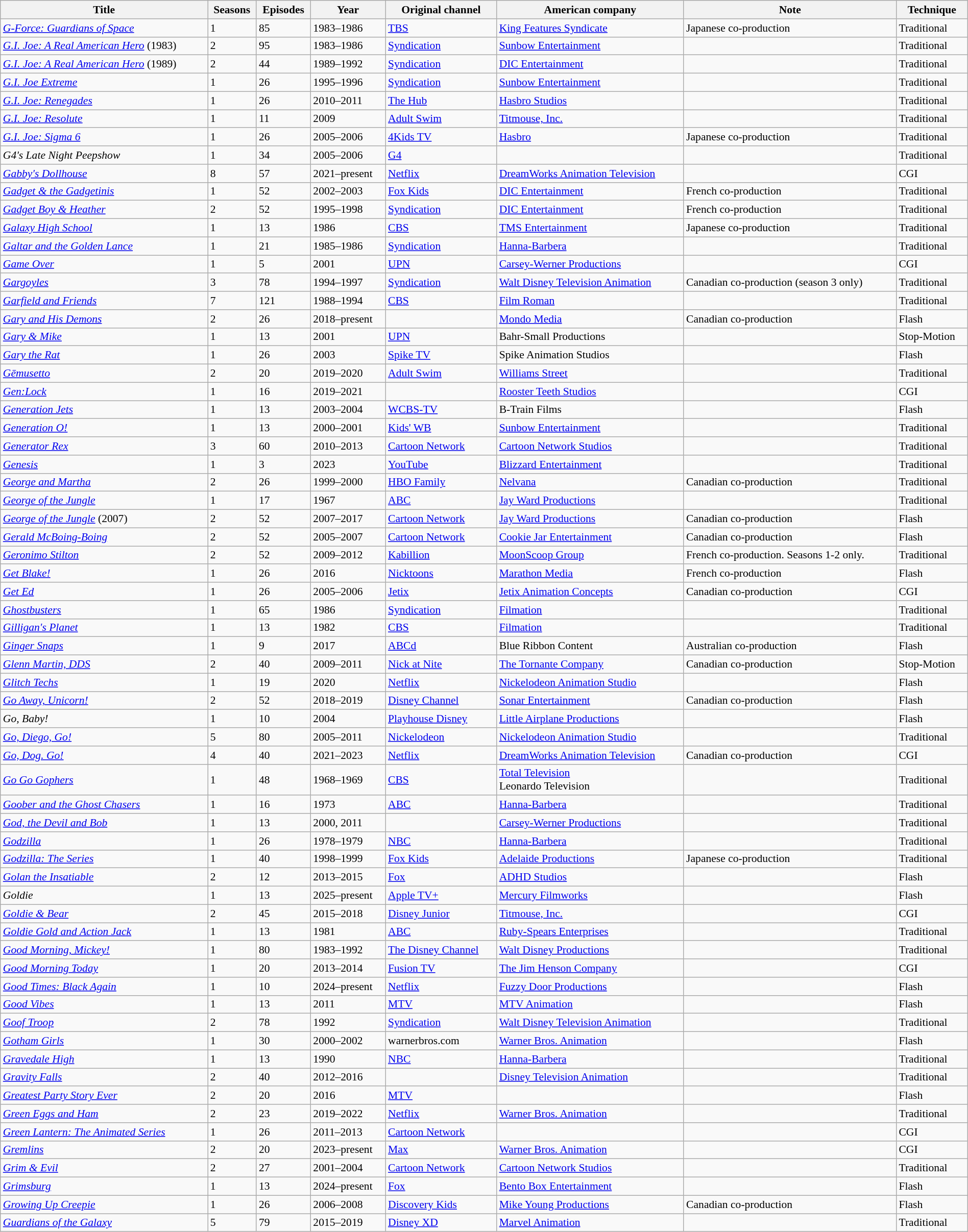<table class="wikitable sortable" style="text-align: left; font-size:90%; width:100%;">
<tr>
<th>Title</th>
<th>Seasons</th>
<th>Episodes</th>
<th>Year</th>
<th>Original channel</th>
<th>American company</th>
<th>Note</th>
<th>Technique</th>
</tr>
<tr>
<td><em><a href='#'>G-Force: Guardians of Space</a></em></td>
<td>1</td>
<td>85</td>
<td>1983–1986</td>
<td><a href='#'>TBS</a></td>
<td><a href='#'>King Features Syndicate</a></td>
<td>Japanese co-production</td>
<td>Traditional</td>
</tr>
<tr>
<td><em><a href='#'>G.I. Joe: A Real American Hero</a></em> (1983)</td>
<td>2</td>
<td>95</td>
<td>1983–1986</td>
<td><a href='#'>Syndication</a></td>
<td><a href='#'>Sunbow Entertainment</a></td>
<td></td>
<td>Traditional</td>
</tr>
<tr>
<td><em><a href='#'>G.I. Joe: A Real American Hero</a></em> (1989)</td>
<td>2</td>
<td>44</td>
<td>1989–1992</td>
<td><a href='#'>Syndication</a></td>
<td><a href='#'>DIC Entertainment</a></td>
<td></td>
<td>Traditional</td>
</tr>
<tr>
<td><em><a href='#'>G.I. Joe Extreme</a></em></td>
<td>1</td>
<td>26</td>
<td>1995–1996</td>
<td><a href='#'>Syndication</a></td>
<td><a href='#'>Sunbow Entertainment</a></td>
<td></td>
<td>Traditional</td>
</tr>
<tr>
<td><em><a href='#'>G.I. Joe: Renegades</a></em></td>
<td>1</td>
<td>26</td>
<td>2010–2011</td>
<td><a href='#'>The Hub</a></td>
<td><a href='#'>Hasbro Studios</a></td>
<td></td>
<td>Traditional</td>
</tr>
<tr>
<td><em><a href='#'>G.I. Joe: Resolute</a></em></td>
<td>1</td>
<td>11</td>
<td>2009</td>
<td><a href='#'>Adult Swim</a></td>
<td><a href='#'>Titmouse, Inc.</a></td>
<td></td>
<td>Traditional</td>
</tr>
<tr>
<td><em><a href='#'>G.I. Joe: Sigma 6</a></em></td>
<td>1</td>
<td>26</td>
<td>2005–2006</td>
<td><a href='#'>4Kids TV</a></td>
<td><a href='#'>Hasbro</a></td>
<td>Japanese co-production</td>
<td>Traditional</td>
</tr>
<tr>
<td><em>G4's Late Night Peepshow</em></td>
<td>1</td>
<td>34</td>
<td>2005–2006</td>
<td><a href='#'>G4</a></td>
<td></td>
<td></td>
<td>Traditional</td>
</tr>
<tr>
<td><em><a href='#'>Gabby's Dollhouse</a></em></td>
<td>8</td>
<td>57</td>
<td>2021–present</td>
<td><a href='#'>Netflix</a></td>
<td><a href='#'>DreamWorks Animation Television</a></td>
<td></td>
<td>CGI</td>
</tr>
<tr>
<td><em><a href='#'>Gadget & the Gadgetinis</a></em></td>
<td>1</td>
<td>52</td>
<td>2002–2003</td>
<td><a href='#'>Fox Kids</a></td>
<td><a href='#'>DIC Entertainment</a></td>
<td>French co-production</td>
<td>Traditional</td>
</tr>
<tr>
<td><em><a href='#'>Gadget Boy & Heather</a></em></td>
<td>2</td>
<td>52</td>
<td>1995–1998</td>
<td><a href='#'>Syndication</a></td>
<td><a href='#'>DIC Entertainment</a></td>
<td>French co-production</td>
<td>Traditional</td>
</tr>
<tr>
<td><em><a href='#'>Galaxy High School</a></em></td>
<td>1</td>
<td>13</td>
<td>1986</td>
<td><a href='#'>CBS</a></td>
<td><a href='#'>TMS Entertainment</a></td>
<td>Japanese co-production</td>
<td>Traditional</td>
</tr>
<tr>
<td><em><a href='#'>Galtar and the Golden Lance</a></em></td>
<td>1</td>
<td>21</td>
<td>1985–1986</td>
<td><a href='#'>Syndication</a></td>
<td><a href='#'>Hanna-Barbera</a></td>
<td></td>
<td>Traditional</td>
</tr>
<tr>
<td><em><a href='#'>Game Over</a></em></td>
<td>1</td>
<td>5</td>
<td>2001</td>
<td><a href='#'>UPN</a></td>
<td><a href='#'>Carsey-Werner Productions</a></td>
<td></td>
<td>CGI</td>
</tr>
<tr>
<td><em><a href='#'>Gargoyles</a></em></td>
<td>3</td>
<td>78</td>
<td>1994–1997</td>
<td><a href='#'>Syndication</a></td>
<td><a href='#'>Walt Disney Television Animation</a></td>
<td>Canadian co-production (season 3 only)</td>
<td>Traditional</td>
</tr>
<tr>
<td><em><a href='#'>Garfield and Friends</a></em></td>
<td>7</td>
<td>121</td>
<td>1988–1994</td>
<td><a href='#'>CBS</a></td>
<td><a href='#'>Film Roman</a></td>
<td></td>
<td>Traditional</td>
</tr>
<tr>
<td><em><a href='#'>Gary and His Demons</a></em></td>
<td>2</td>
<td>26</td>
<td>2018–present</td>
<td></td>
<td><a href='#'>Mondo Media</a></td>
<td>Canadian co-production</td>
<td>Flash</td>
</tr>
<tr>
<td><em><a href='#'>Gary & Mike</a></em></td>
<td>1</td>
<td>13</td>
<td>2001</td>
<td><a href='#'>UPN</a></td>
<td>Bahr-Small Productions</td>
<td></td>
<td>Stop-Motion</td>
</tr>
<tr>
<td><em><a href='#'>Gary the Rat</a></em></td>
<td>1</td>
<td>26</td>
<td>2003</td>
<td><a href='#'>Spike TV</a></td>
<td>Spike Animation Studios</td>
<td></td>
<td>Flash</td>
</tr>
<tr>
<td><em><a href='#'>Gēmusetto</a></em></td>
<td>2</td>
<td>20</td>
<td>2019–2020</td>
<td><a href='#'>Adult Swim</a></td>
<td><a href='#'>Williams Street</a></td>
<td></td>
<td>Traditional</td>
</tr>
<tr>
<td><em><a href='#'>Gen:Lock</a></em></td>
<td>1</td>
<td>16</td>
<td>2019–2021</td>
<td></td>
<td><a href='#'>Rooster Teeth Studios</a></td>
<td></td>
<td>CGI</td>
</tr>
<tr>
<td><em><a href='#'>Generation Jets</a></em></td>
<td>1</td>
<td>13</td>
<td>2003–2004</td>
<td><a href='#'>WCBS-TV</a></td>
<td>B-Train Films</td>
<td></td>
<td>Flash</td>
</tr>
<tr>
<td><em><a href='#'>Generation O!</a></em></td>
<td>1</td>
<td>13</td>
<td>2000–2001</td>
<td><a href='#'>Kids' WB</a></td>
<td><a href='#'>Sunbow Entertainment</a></td>
<td></td>
<td>Traditional</td>
</tr>
<tr>
<td><em><a href='#'>Generator Rex</a></em></td>
<td>3</td>
<td>60</td>
<td>2010–2013</td>
<td><a href='#'>Cartoon Network</a></td>
<td><a href='#'>Cartoon Network Studios</a></td>
<td></td>
<td>Traditional</td>
</tr>
<tr>
<td><em><a href='#'>Genesis</a></em></td>
<td>1</td>
<td>3</td>
<td>2023</td>
<td><a href='#'>YouTube</a></td>
<td><a href='#'>Blizzard Entertainment</a></td>
<td></td>
<td>Traditional</td>
</tr>
<tr>
<td><em><a href='#'>George and Martha</a></em></td>
<td>2</td>
<td>26</td>
<td>1999–2000</td>
<td><a href='#'>HBO Family</a></td>
<td><a href='#'>Nelvana</a></td>
<td>Canadian co-production</td>
<td>Traditional</td>
</tr>
<tr>
<td><em><a href='#'>George of the Jungle</a></em></td>
<td>1</td>
<td>17</td>
<td>1967</td>
<td><a href='#'>ABC</a></td>
<td><a href='#'>Jay Ward Productions</a></td>
<td></td>
<td>Traditional</td>
</tr>
<tr>
<td><em><a href='#'>George of the Jungle</a></em> (2007)</td>
<td>2</td>
<td>52</td>
<td>2007–2017</td>
<td><a href='#'>Cartoon Network</a></td>
<td><a href='#'>Jay Ward Productions</a></td>
<td>Canadian co-production</td>
<td>Flash</td>
</tr>
<tr>
<td><em><a href='#'>Gerald McBoing-Boing</a></em></td>
<td>2</td>
<td>52</td>
<td>2005–2007</td>
<td><a href='#'>Cartoon Network</a></td>
<td><a href='#'>Cookie Jar Entertainment</a></td>
<td>Canadian co-production</td>
<td>Flash</td>
</tr>
<tr>
<td><em><a href='#'>Geronimo Stilton</a></em></td>
<td>2</td>
<td>52</td>
<td>2009–2012</td>
<td><a href='#'>Kabillion</a></td>
<td><a href='#'>MoonScoop Group</a></td>
<td>French co-production. Seasons 1-2 only.</td>
<td>Traditional</td>
</tr>
<tr>
<td><em><a href='#'>Get Blake!</a></em></td>
<td>1</td>
<td>26</td>
<td>2016</td>
<td><a href='#'>Nicktoons</a></td>
<td><a href='#'>Marathon Media</a></td>
<td>French co-production</td>
<td>Flash</td>
</tr>
<tr>
<td><em><a href='#'>Get Ed</a></em></td>
<td>1</td>
<td>26</td>
<td>2005–2006</td>
<td><a href='#'>Jetix</a></td>
<td><a href='#'>Jetix Animation Concepts</a></td>
<td>Canadian co-production</td>
<td>CGI</td>
</tr>
<tr>
<td><em><a href='#'>Ghostbusters</a></em></td>
<td>1</td>
<td>65</td>
<td>1986</td>
<td><a href='#'>Syndication</a></td>
<td><a href='#'>Filmation</a></td>
<td></td>
<td>Traditional</td>
</tr>
<tr>
<td><em><a href='#'>Gilligan's Planet</a></em></td>
<td>1</td>
<td>13</td>
<td>1982</td>
<td><a href='#'>CBS</a></td>
<td><a href='#'>Filmation</a></td>
<td></td>
<td>Traditional</td>
</tr>
<tr>
<td><em><a href='#'>Ginger Snaps</a></em></td>
<td>1</td>
<td>9</td>
<td>2017</td>
<td><a href='#'>ABCd</a></td>
<td>Blue Ribbon Content</td>
<td>Australian co-production</td>
<td>Flash</td>
</tr>
<tr>
<td><em><a href='#'>Glenn Martin, DDS</a></em></td>
<td>2</td>
<td>40</td>
<td>2009–2011</td>
<td><a href='#'>Nick at Nite</a></td>
<td><a href='#'>The Tornante Company</a></td>
<td>Canadian co-production</td>
<td>Stop-Motion</td>
</tr>
<tr>
<td><em><a href='#'>Glitch Techs</a></em></td>
<td>1</td>
<td>19</td>
<td>2020</td>
<td><a href='#'>Netflix</a></td>
<td><a href='#'>Nickelodeon Animation Studio</a></td>
<td></td>
<td>Flash</td>
</tr>
<tr>
<td><em><a href='#'>Go Away, Unicorn!</a></em></td>
<td>2</td>
<td>52</td>
<td>2018–2019</td>
<td><a href='#'>Disney Channel</a></td>
<td><a href='#'>Sonar Entertainment</a></td>
<td>Canadian co-production</td>
<td>Flash</td>
</tr>
<tr>
<td><em>Go, Baby!</em></td>
<td>1</td>
<td>10</td>
<td>2004</td>
<td><a href='#'>Playhouse Disney</a></td>
<td><a href='#'>Little Airplane Productions</a></td>
<td></td>
<td>Flash</td>
</tr>
<tr>
<td><em><a href='#'>Go, Diego, Go!</a></em></td>
<td>5</td>
<td>80</td>
<td>2005–2011</td>
<td><a href='#'>Nickelodeon</a></td>
<td><a href='#'>Nickelodeon Animation Studio</a></td>
<td></td>
<td>Traditional</td>
</tr>
<tr>
<td><em><a href='#'>Go, Dog. Go!</a></em></td>
<td>4</td>
<td>40</td>
<td>2021–2023</td>
<td><a href='#'>Netflix</a></td>
<td><a href='#'>DreamWorks Animation Television</a></td>
<td>Canadian co-production</td>
<td>CGI</td>
</tr>
<tr>
<td><em><a href='#'>Go Go Gophers</a></em></td>
<td>1</td>
<td>48</td>
<td>1968–1969</td>
<td><a href='#'>CBS</a></td>
<td><a href='#'>Total Television</a><br>Leonardo Television</td>
<td></td>
<td>Traditional</td>
</tr>
<tr>
<td><em><a href='#'>Goober and the Ghost Chasers</a></em></td>
<td>1</td>
<td>16</td>
<td>1973</td>
<td><a href='#'>ABC</a></td>
<td><a href='#'>Hanna-Barbera</a></td>
<td></td>
<td>Traditional</td>
</tr>
<tr>
<td><em><a href='#'>God, the Devil and Bob</a></em></td>
<td>1</td>
<td>13</td>
<td>2000, 2011</td>
<td></td>
<td><a href='#'>Carsey-Werner Productions</a></td>
<td></td>
<td>Traditional</td>
</tr>
<tr>
<td><em><a href='#'>Godzilla</a></em></td>
<td>1</td>
<td>26</td>
<td>1978–1979</td>
<td><a href='#'>NBC</a></td>
<td><a href='#'>Hanna-Barbera</a></td>
<td></td>
<td>Traditional</td>
</tr>
<tr>
<td><em><a href='#'>Godzilla: The Series</a></em></td>
<td>1</td>
<td>40</td>
<td>1998–1999</td>
<td><a href='#'>Fox Kids</a></td>
<td><a href='#'>Adelaide Productions</a></td>
<td>Japanese co-production</td>
<td>Traditional</td>
</tr>
<tr>
<td><em><a href='#'>Golan the Insatiable</a></em></td>
<td>2</td>
<td>12</td>
<td>2013–2015</td>
<td><a href='#'>Fox</a></td>
<td><a href='#'>ADHD Studios</a></td>
<td></td>
<td>Flash</td>
</tr>
<tr>
<td><em>Goldie</em></td>
<td>1</td>
<td>13</td>
<td>2025–present</td>
<td><a href='#'>Apple TV+</a></td>
<td><a href='#'>Mercury Filmworks</a></td>
<td></td>
<td>Flash</td>
</tr>
<tr>
<td><em><a href='#'>Goldie & Bear</a></em></td>
<td>2</td>
<td>45</td>
<td>2015–2018</td>
<td><a href='#'>Disney Junior</a></td>
<td><a href='#'>Titmouse, Inc.</a></td>
<td></td>
<td>CGI</td>
</tr>
<tr>
<td><em><a href='#'>Goldie Gold and Action Jack</a></em></td>
<td>1</td>
<td>13</td>
<td>1981</td>
<td><a href='#'>ABC</a></td>
<td><a href='#'>Ruby-Spears Enterprises</a></td>
<td></td>
<td>Traditional</td>
</tr>
<tr>
<td><em><a href='#'>Good Morning, Mickey!</a></em></td>
<td>1</td>
<td>80</td>
<td>1983–1992</td>
<td><a href='#'>The Disney Channel</a></td>
<td><a href='#'>Walt Disney Productions</a></td>
<td></td>
<td>Traditional</td>
</tr>
<tr>
<td><em><a href='#'>Good Morning Today</a></em></td>
<td>1</td>
<td>20</td>
<td>2013–2014</td>
<td><a href='#'>Fusion TV</a></td>
<td><a href='#'>The Jim Henson Company</a></td>
<td></td>
<td>CGI</td>
</tr>
<tr>
<td><em><a href='#'>Good Times: Black Again</a></em></td>
<td>1</td>
<td>10</td>
<td>2024–present</td>
<td><a href='#'>Netflix</a></td>
<td><a href='#'>Fuzzy Door Productions</a></td>
<td></td>
<td>Flash</td>
</tr>
<tr>
<td><em><a href='#'>Good Vibes</a></em></td>
<td>1</td>
<td>13</td>
<td>2011</td>
<td><a href='#'>MTV</a></td>
<td><a href='#'>MTV Animation</a></td>
<td></td>
<td>Flash</td>
</tr>
<tr>
<td><em><a href='#'>Goof Troop</a></em></td>
<td>2</td>
<td>78</td>
<td>1992</td>
<td><a href='#'>Syndication</a></td>
<td><a href='#'>Walt Disney Television Animation</a></td>
<td></td>
<td>Traditional</td>
</tr>
<tr>
<td><em><a href='#'>Gotham Girls</a></em></td>
<td>1</td>
<td>30</td>
<td>2000–2002</td>
<td>warnerbros.com</td>
<td><a href='#'>Warner Bros. Animation</a></td>
<td></td>
<td>Flash</td>
</tr>
<tr>
<td><em><a href='#'>Gravedale High</a></em></td>
<td>1</td>
<td>13</td>
<td>1990</td>
<td><a href='#'>NBC</a></td>
<td><a href='#'>Hanna-Barbera</a></td>
<td></td>
<td>Traditional</td>
</tr>
<tr>
<td><em><a href='#'>Gravity Falls</a></em></td>
<td>2</td>
<td>40</td>
<td>2012–2016</td>
<td></td>
<td><a href='#'>Disney Television Animation</a></td>
<td></td>
<td>Traditional</td>
</tr>
<tr>
<td><em><a href='#'>Greatest Party Story Ever</a></em></td>
<td>2</td>
<td>20</td>
<td>2016</td>
<td><a href='#'>MTV</a></td>
<td></td>
<td></td>
<td>Flash</td>
</tr>
<tr>
<td><em><a href='#'>Green Eggs and Ham</a></em></td>
<td>2</td>
<td>23</td>
<td>2019–2022</td>
<td><a href='#'>Netflix</a></td>
<td><a href='#'>Warner Bros. Animation</a></td>
<td></td>
<td>Traditional</td>
</tr>
<tr>
<td><em><a href='#'>Green Lantern: The Animated Series</a></em></td>
<td>1</td>
<td>26</td>
<td>2011–2013</td>
<td><a href='#'>Cartoon Network</a></td>
<td></td>
<td></td>
<td>CGI</td>
</tr>
<tr>
<td><em><a href='#'>Gremlins</a></em></td>
<td>2</td>
<td>20</td>
<td>2023–present</td>
<td><a href='#'>Max</a></td>
<td><a href='#'>Warner Bros. Animation</a></td>
<td></td>
<td>CGI</td>
</tr>
<tr>
<td><em><a href='#'>Grim & Evil</a></em></td>
<td>2</td>
<td>27</td>
<td>2001–2004</td>
<td><a href='#'>Cartoon Network</a></td>
<td><a href='#'>Cartoon Network Studios</a></td>
<td></td>
<td>Traditional</td>
</tr>
<tr>
<td><em><a href='#'>Grimsburg</a></em></td>
<td>1</td>
<td>13</td>
<td>2024–present</td>
<td><a href='#'>Fox</a></td>
<td><a href='#'>Bento Box Entertainment</a></td>
<td></td>
<td>Flash</td>
</tr>
<tr>
<td><em><a href='#'>Growing Up Creepie</a></em></td>
<td>1</td>
<td>26</td>
<td>2006–2008</td>
<td><a href='#'>Discovery Kids</a></td>
<td><a href='#'>Mike Young Productions</a></td>
<td>Canadian co-production</td>
<td>Flash</td>
</tr>
<tr>
<td><em><a href='#'>Guardians of the Galaxy</a></em></td>
<td>5</td>
<td>79</td>
<td>2015–2019</td>
<td><a href='#'>Disney XD</a></td>
<td><a href='#'>Marvel Animation</a></td>
<td></td>
<td>Traditional</td>
</tr>
</table>
